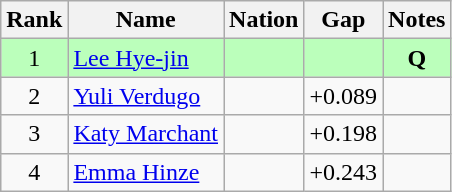<table class="wikitable sortable" style="text-align:center">
<tr>
<th>Rank</th>
<th>Name</th>
<th>Nation</th>
<th>Gap</th>
<th>Notes</th>
</tr>
<tr bgcolor=bbffbb>
<td>1</td>
<td align=left><a href='#'>Lee Hye-jin</a></td>
<td align=left></td>
<td></td>
<td><strong>Q</strong></td>
</tr>
<tr>
<td>2</td>
<td align=left><a href='#'>Yuli Verdugo</a></td>
<td align=left></td>
<td>+0.089</td>
<td></td>
</tr>
<tr>
<td>3</td>
<td align=left><a href='#'>Katy Marchant</a></td>
<td align=left></td>
<td>+0.198</td>
<td></td>
</tr>
<tr>
<td>4</td>
<td align=left><a href='#'>Emma Hinze</a></td>
<td align=left></td>
<td>+0.243</td>
<td></td>
</tr>
</table>
